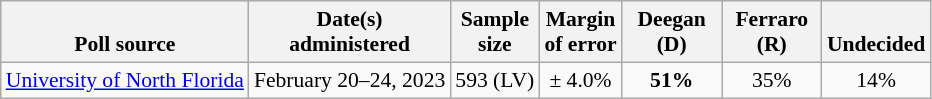<table class="wikitable" style="font-size:90%;text-align:center;">
<tr valign=bottom>
<th>Poll source</th>
<th>Date(s)<br>administered</th>
<th>Sample<br>size</th>
<th>Margin<br>of error</th>
<th style="width:60px;">Deegan<br>(D)</th>
<th style="width:60px;">Ferraro<br>(R)</th>
<th>Undecided</th>
</tr>
<tr>
<td style="text-align:left;"><a href='#'>University of North Florida</a></td>
<td>February 20–24, 2023</td>
<td>593 (LV)</td>
<td>± 4.0%</td>
<td><strong>51%</strong></td>
<td>35%</td>
<td>14%</td>
</tr>
</table>
